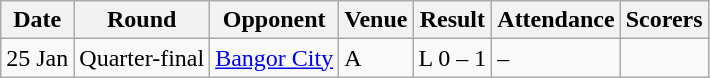<table class="wikitable">
<tr>
<th>Date</th>
<th>Round</th>
<th>Opponent</th>
<th>Venue</th>
<th>Result</th>
<th>Attendance</th>
<th>Scorers</th>
</tr>
<tr>
<td>25 Jan</td>
<td>Quarter-final</td>
<td><a href='#'>Bangor City</a></td>
<td>A</td>
<td>L 0 – 1</td>
<td>–</td>
<td></td>
</tr>
</table>
